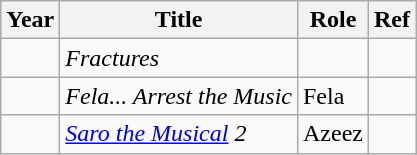<table class="wikitable">
<tr>
<th>Year</th>
<th>Title</th>
<th>Role</th>
<th>Ref</th>
</tr>
<tr>
<td></td>
<td><em>Fractures</em></td>
<td></td>
<td></td>
</tr>
<tr>
<td></td>
<td><em>Fela... Arrest the Music</em></td>
<td>Fela</td>
<td></td>
</tr>
<tr>
<td></td>
<td><em><a href='#'>Saro the Musical</a> 2</em></td>
<td>Azeez</td>
<td></td>
</tr>
</table>
